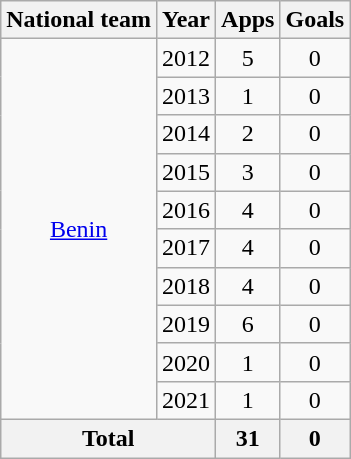<table class="wikitable" style="text-align:center">
<tr>
<th>National team</th>
<th>Year</th>
<th>Apps</th>
<th>Goals</th>
</tr>
<tr>
<td rowspan="10"><a href='#'>Benin</a></td>
<td>2012</td>
<td>5</td>
<td>0</td>
</tr>
<tr>
<td>2013</td>
<td>1</td>
<td>0</td>
</tr>
<tr>
<td>2014</td>
<td>2</td>
<td>0</td>
</tr>
<tr>
<td>2015</td>
<td>3</td>
<td>0</td>
</tr>
<tr>
<td>2016</td>
<td>4</td>
<td>0</td>
</tr>
<tr>
<td>2017</td>
<td>4</td>
<td>0</td>
</tr>
<tr>
<td>2018</td>
<td>4</td>
<td>0</td>
</tr>
<tr>
<td>2019</td>
<td>6</td>
<td>0</td>
</tr>
<tr>
<td>2020</td>
<td>1</td>
<td>0</td>
</tr>
<tr>
<td>2021</td>
<td>1</td>
<td>0</td>
</tr>
<tr>
<th colspan="2">Total</th>
<th>31</th>
<th>0</th>
</tr>
</table>
